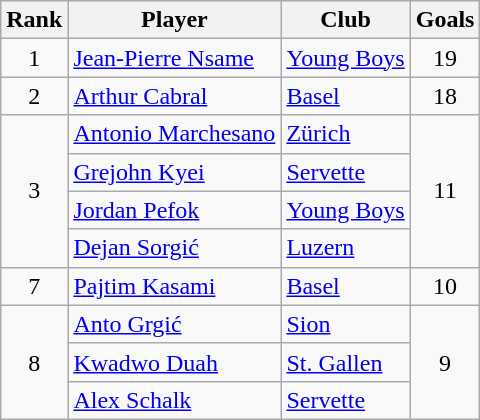<table class="wikitable" style="text-align:center;">
<tr>
<th>Rank</th>
<th>Player</th>
<th>Club</th>
<th>Goals</th>
</tr>
<tr>
<td>1</td>
<td align="left"> <a href='#'>Jean-Pierre Nsame</a></td>
<td align="left"><a href='#'>Young Boys</a></td>
<td>19</td>
</tr>
<tr>
<td>2</td>
<td align="left"> <a href='#'>Arthur Cabral</a></td>
<td align="left"><a href='#'>Basel</a></td>
<td>18</td>
</tr>
<tr>
<td rowspan="4">3</td>
<td align="left"> <a href='#'>Antonio Marchesano</a></td>
<td align="left"><a href='#'>Zürich</a></td>
<td rowspan="4">11</td>
</tr>
<tr>
<td align="left"> <a href='#'>Grejohn Kyei</a></td>
<td align="left"><a href='#'>Servette</a></td>
</tr>
<tr>
<td align="left"> <a href='#'>Jordan Pefok</a></td>
<td align="left"><a href='#'>Young Boys</a></td>
</tr>
<tr>
<td align="left">  <a href='#'>Dejan Sorgić</a></td>
<td align="left"><a href='#'>Luzern</a></td>
</tr>
<tr>
<td>7</td>
<td align="left"> <a href='#'>Pajtim Kasami</a></td>
<td align="left"><a href='#'>Basel</a></td>
<td>10</td>
</tr>
<tr>
<td rowspan="3">8</td>
<td align="left"> <a href='#'>Anto Grgić</a></td>
<td align="left"><a href='#'>Sion</a></td>
<td rowspan="3">9</td>
</tr>
<tr>
<td align="left"> <a href='#'>Kwadwo Duah</a></td>
<td align="left"><a href='#'>St. Gallen</a></td>
</tr>
<tr>
<td align="left"> <a href='#'>Alex Schalk</a></td>
<td align="left"><a href='#'>Servette</a></td>
</tr>
</table>
